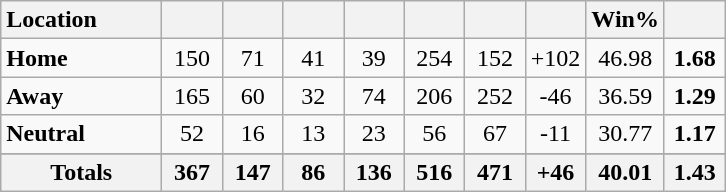<table class="wikitable" style="text-align:center;">
<tr>
<th style="width:100px; text-align:left;">Location</th>
<th style="width:33px;"></th>
<th style="width:33px;"></th>
<th style="width:33px;"></th>
<th style="width:33px;"></th>
<th style="width:33px;"></th>
<th style="width:33px;"></th>
<th style="width:33px;"></th>
<th style="width:33px;">Win%</th>
<th style="width:33px;"></th>
</tr>
<tr>
<td style="text-align:left;"><strong>Home</strong></td>
<td>150</td>
<td>71</td>
<td>41</td>
<td>39</td>
<td>254</td>
<td>152</td>
<td>+102</td>
<td>46.98</td>
<td><strong>1.68</strong></td>
</tr>
<tr>
<td style="text-align:left;"><strong>Away</strong></td>
<td>165</td>
<td>60</td>
<td>32</td>
<td>74</td>
<td>206</td>
<td>252</td>
<td>-46</td>
<td>36.59</td>
<td><strong>1.29</strong></td>
</tr>
<tr>
<td style="text-align:left;"><strong>Neutral</strong></td>
<td>52</td>
<td>16</td>
<td>13</td>
<td>23</td>
<td>56</td>
<td>67</td>
<td>-11</td>
<td>30.77</td>
<td><strong>1.17</strong></td>
</tr>
<tr>
</tr>
<tr class="sortbottom">
<th colspan="1">Totals</th>
<th>367</th>
<th>147</th>
<th>86</th>
<th>136</th>
<th>516</th>
<th>471</th>
<th>+46</th>
<th>40.01</th>
<th><strong>1.43</strong></th>
</tr>
</table>
